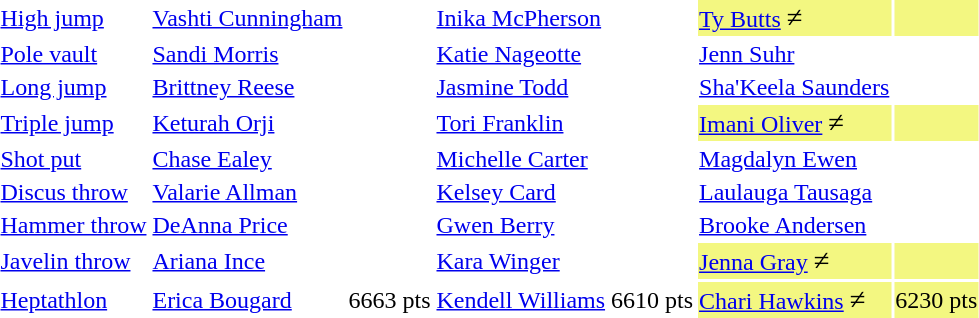<table>
<tr>
<td><a href='#'>High jump</a></td>
<td><a href='#'>Vashti Cunningham</a></td>
<td></td>
<td><a href='#'>Inika McPherson</a></td>
<td></td>
<td bgcolor=#F3F781><a href='#'>Ty Butts</a> <big>≠</big></td>
<td bgcolor=#F3F781></td>
</tr>
<tr>
<td><a href='#'>Pole vault</a></td>
<td><a href='#'>Sandi Morris</a></td>
<td></td>
<td><a href='#'>Katie Nageotte</a></td>
<td></td>
<td><a href='#'>Jenn Suhr</a></td>
<td></td>
</tr>
<tr>
<td><a href='#'>Long jump</a></td>
<td><a href='#'>Brittney Reese</a></td>
<td></td>
<td><a href='#'>Jasmine Todd</a></td>
<td></td>
<td><a href='#'>Sha'Keela Saunders</a></td>
<td></td>
</tr>
<tr>
<td><a href='#'>Triple jump</a></td>
<td><a href='#'>Keturah Orji</a></td>
<td></td>
<td><a href='#'>Tori Franklin</a></td>
<td></td>
<td bgcolor=#F3F781><a href='#'>Imani Oliver</a> <big>≠</big></td>
<td bgcolor=#F3F781></td>
</tr>
<tr>
<td><a href='#'>Shot put</a></td>
<td><a href='#'>Chase Ealey</a></td>
<td></td>
<td><a href='#'>Michelle Carter</a></td>
<td></td>
<td><a href='#'>Magdalyn Ewen</a></td>
<td></td>
</tr>
<tr>
<td><a href='#'>Discus throw</a></td>
<td><a href='#'>Valarie Allman</a></td>
<td></td>
<td><a href='#'>Kelsey Card</a></td>
<td></td>
<td><a href='#'>Laulauga Tausaga</a></td>
<td></td>
</tr>
<tr>
<td><a href='#'>Hammer throw</a></td>
<td><a href='#'>DeAnna Price</a></td>
<td> </td>
<td><a href='#'>Gwen Berry</a></td>
<td></td>
<td><a href='#'>Brooke Andersen</a></td>
<td></td>
</tr>
<tr>
<td><a href='#'>Javelin throw</a></td>
<td><a href='#'>Ariana Ince</a></td>
<td></td>
<td><a href='#'>Kara Winger</a></td>
<td></td>
<td bgcolor=#F3F781><a href='#'>Jenna Gray</a> <big>≠</big></td>
<td bgcolor=#F3F781></td>
</tr>
<tr>
<td><a href='#'>Heptathlon</a></td>
<td><a href='#'>Erica Bougard</a></td>
<td>6663 pts</td>
<td><a href='#'>Kendell Williams</a></td>
<td>6610 pts</td>
<td bgcolor=#F3F781><a href='#'>Chari Hawkins</a> <big>≠</big></td>
<td bgcolor=#F3F781>6230 pts</td>
</tr>
</table>
